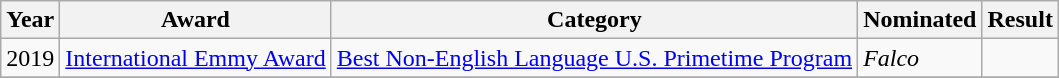<table class="wikitable plainrowheaders">
<tr>
<th scope="col">Year</th>
<th scope="col">Award</th>
<th scope="col">Category</th>
<th scope="col">Nominated</th>
<th scope="col">Result</th>
</tr>
<tr>
<td>2019</td>
<td><a href='#'>International Emmy Award</a></td>
<td><a href='#'>Best Non-English Language U.S. Primetime Program</a></td>
<td><em>Falco</em></td>
<td></td>
</tr>
<tr>
</tr>
</table>
